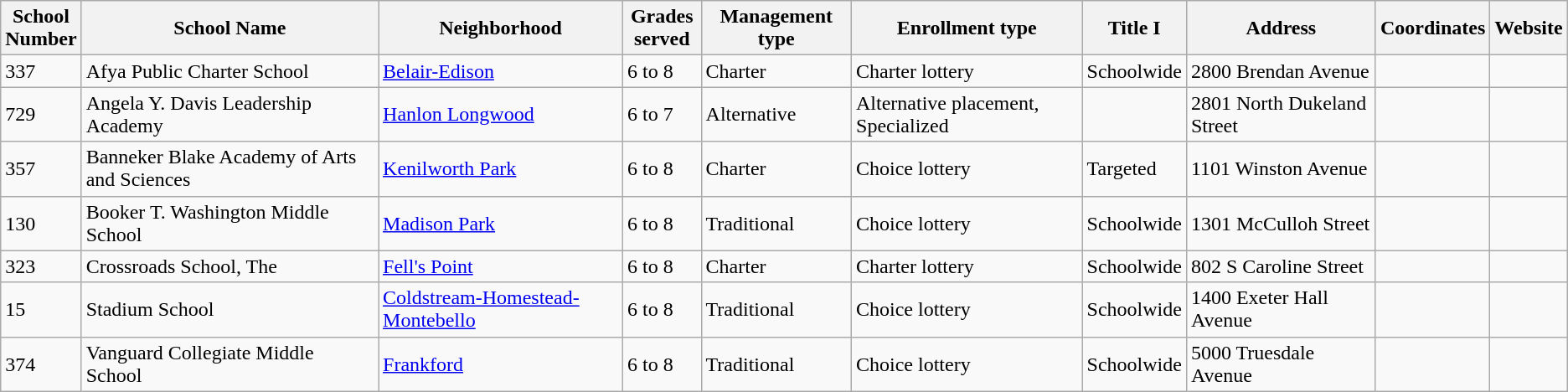<table class="wikitable sortable">
<tr>
<th width="5%">School Number</th>
<th>School Name</th>
<th>Neighborhood</th>
<th width="5%">Grades served</th>
<th>Management type</th>
<th>Enrollment type</th>
<th>Title I</th>
<th>Address</th>
<th>Coordinates</th>
<th>Website</th>
</tr>
<tr No school on March 18>
<td>337</td>
<td>Afya Public Charter School</td>
<td><a href='#'>Belair-Edison</a></td>
<td>6 to 8</td>
<td>Charter</td>
<td>Charter lottery</td>
<td>Schoolwide</td>
<td>2800 Brendan Avenue</td>
<td></td>
<td> </td>
</tr>
<tr>
<td>729</td>
<td>Angela Y. Davis Leadership Academy</td>
<td><a href='#'>Hanlon Longwood</a></td>
<td>6 to 7</td>
<td>Alternative</td>
<td>Alternative placement, Specialized</td>
<td></td>
<td>2801 North Dukeland Street</td>
<td></td>
<td></td>
</tr>
<tr>
<td>357</td>
<td>Banneker Blake Academy of Arts and Sciences</td>
<td><a href='#'>Kenilworth Park</a></td>
<td>6 to 8</td>
<td>Charter</td>
<td>Choice lottery</td>
<td>Targeted</td>
<td>1101 Winston Avenue</td>
<td></td>
<td></td>
</tr>
<tr>
<td>130</td>
<td>Booker T. Washington Middle School</td>
<td><a href='#'>Madison Park</a></td>
<td>6 to 8</td>
<td>Traditional</td>
<td>Choice lottery</td>
<td>Schoolwide</td>
<td>1301 McCulloh Street</td>
<td></td>
<td></td>
</tr>
<tr>
<td>323</td>
<td>Crossroads School, The</td>
<td><a href='#'>Fell's Point</a></td>
<td>6 to 8</td>
<td>Charter</td>
<td>Charter lottery</td>
<td>Schoolwide</td>
<td>802 S Caroline Street</td>
<td></td>
<td> </td>
</tr>
<tr>
<td>15</td>
<td>Stadium School</td>
<td><a href='#'>Coldstream-Homestead-Montebello</a></td>
<td>6 to 8</td>
<td>Traditional</td>
<td>Choice lottery</td>
<td>Schoolwide</td>
<td>1400 Exeter Hall Avenue</td>
<td></td>
<td></td>
</tr>
<tr>
<td>374</td>
<td>Vanguard Collegiate Middle School</td>
<td><a href='#'>Frankford</a></td>
<td>6 to 8</td>
<td>Traditional</td>
<td>Choice lottery</td>
<td>Schoolwide</td>
<td>5000 Truesdale Avenue</td>
<td></td>
<td></td>
</tr>
</table>
